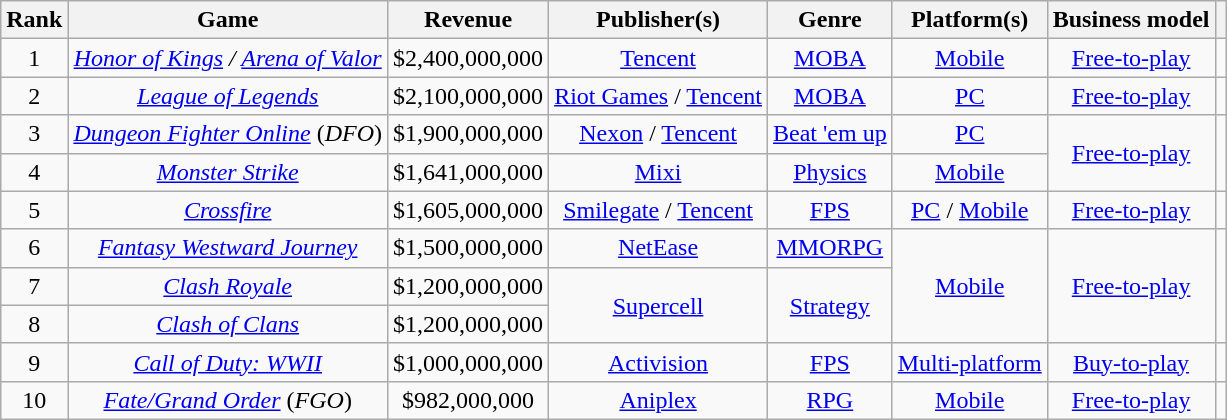<table class="wikitable sortable" style="text-align:center">
<tr>
<th>Rank</th>
<th>Game</th>
<th>Revenue</th>
<th>Publisher(s)</th>
<th>Genre</th>
<th>Platform(s)</th>
<th>Business model</th>
<th class="unsortable"></th>
</tr>
<tr>
<td>1</td>
<td><em><a href='#'>Honor of Kings</a> / <a href='#'>Arena of Valor</a></em></td>
<td>$2,400,000,000</td>
<td><a href='#'>Tencent</a></td>
<td><a href='#'>MOBA</a></td>
<td><a href='#'>Mobile</a></td>
<td><a href='#'>Free-to-play</a></td>
<td></td>
</tr>
<tr>
<td>2</td>
<td><em><a href='#'>League of Legends</a></em></td>
<td>$2,100,000,000</td>
<td><a href='#'>Riot Games</a> / <a href='#'>Tencent</a></td>
<td><a href='#'>MOBA</a></td>
<td><a href='#'>PC</a></td>
<td><a href='#'>Free-to-play</a></td>
<td></td>
</tr>
<tr>
<td>3</td>
<td><em><a href='#'>Dungeon Fighter Online</a></em> (<em>DFO</em>)</td>
<td>$1,900,000,000</td>
<td><a href='#'>Nexon</a> / <a href='#'>Tencent</a></td>
<td><a href='#'>Beat 'em up</a></td>
<td><a href='#'>PC</a></td>
<td rowspan="2"><a href='#'>Free-to-play</a></td>
<td rowspan="2"></td>
</tr>
<tr>
<td>4</td>
<td><em><a href='#'>Monster Strike</a></em></td>
<td>$1,641,000,000</td>
<td><a href='#'>Mixi</a></td>
<td><a href='#'>Physics</a></td>
<td><a href='#'>Mobile</a></td>
</tr>
<tr>
<td>5</td>
<td><em><a href='#'>Crossfire</a></em></td>
<td>$1,605,000,000</td>
<td><a href='#'>Smilegate</a> / <a href='#'>Tencent</a></td>
<td><a href='#'>FPS</a></td>
<td><a href='#'>PC</a> / <a href='#'>Mobile</a></td>
<td><a href='#'>Free-to-play</a></td>
<td></td>
</tr>
<tr>
<td>6</td>
<td><em><a href='#'>Fantasy Westward Journey</a></em></td>
<td>$1,500,000,000</td>
<td><a href='#'>NetEase</a></td>
<td><a href='#'>MMORPG</a></td>
<td rowspan="3"><a href='#'>Mobile</a></td>
<td rowspan="3"><a href='#'>Free-to-play</a></td>
<td rowspan="3"></td>
</tr>
<tr>
<td>7</td>
<td><em><a href='#'>Clash Royale</a></em></td>
<td>$1,200,000,000</td>
<td rowspan="2"><a href='#'>Supercell</a> </td>
<td rowspan="2"><a href='#'>Strategy</a></td>
</tr>
<tr>
<td>8</td>
<td><em><a href='#'>Clash of Clans</a></em></td>
<td>$1,200,000,000</td>
</tr>
<tr>
<td>9</td>
<td><em><a href='#'>Call of Duty: WWII</a></em></td>
<td>$1,000,000,000</td>
<td><a href='#'>Activision</a> </td>
<td><a href='#'>FPS</a></td>
<td><a href='#'>Multi-platform</a></td>
<td><a href='#'>Buy-to-play</a></td>
<td></td>
</tr>
<tr>
<td>10</td>
<td><em><a href='#'>Fate/Grand Order</a></em> (<em>FGO</em>)</td>
<td>$982,000,000</td>
<td><a href='#'>Aniplex</a> </td>
<td><a href='#'>RPG</a></td>
<td><a href='#'>Mobile</a></td>
<td><a href='#'>Free-to-play</a></td>
<td></td>
</tr>
</table>
